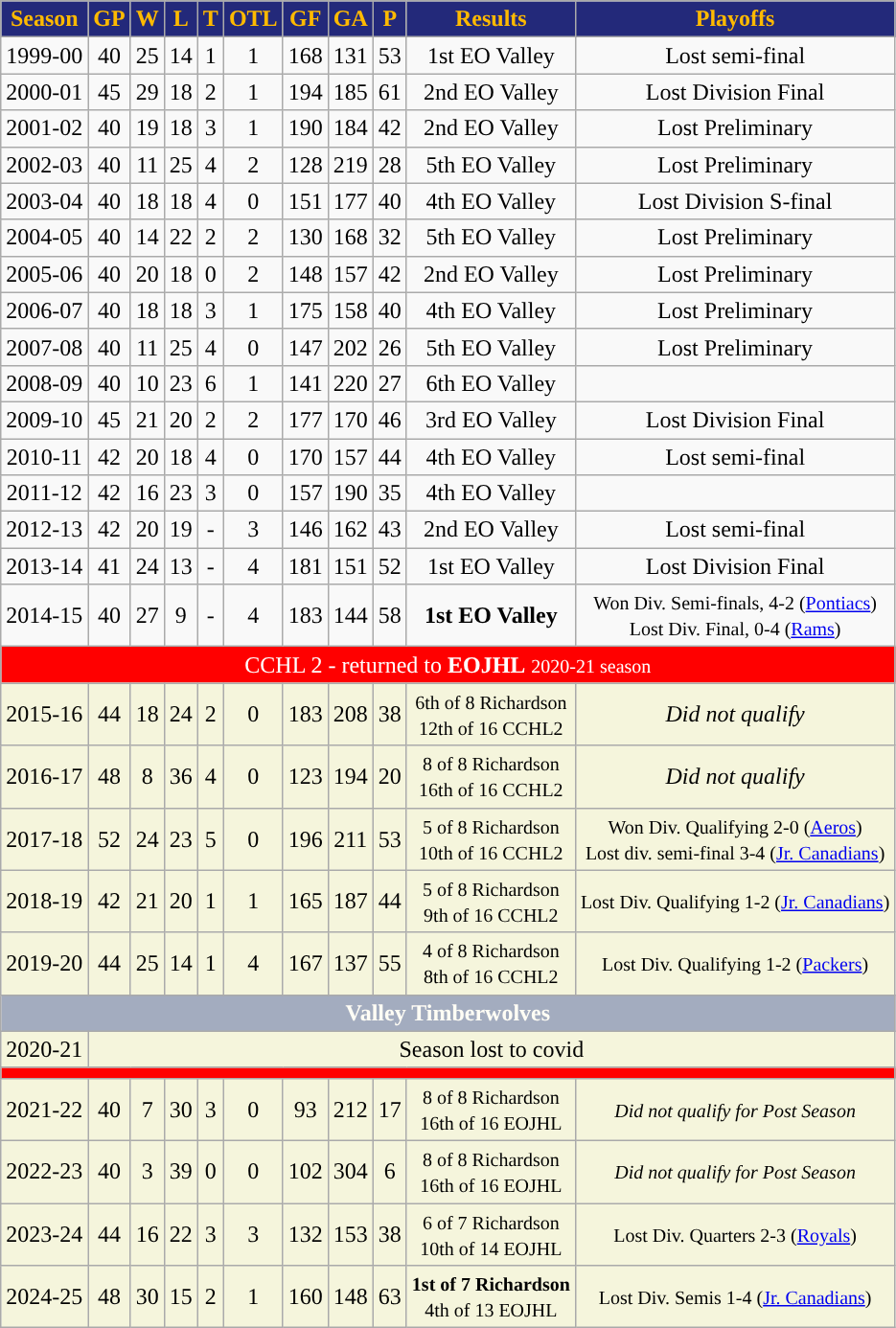<table class="wikitable">
<tr align="center" style="color: #FFBA00" bgcolor="#23297A">
<td><strong>Season</strong></td>
<td><strong>GP</strong></td>
<td><strong>W</strong></td>
<td><strong>L</strong></td>
<td><strong>T</strong></td>
<td><strong>OTL</strong></td>
<td><strong>GF</strong></td>
<td><strong>GA</strong></td>
<td><strong>P</strong></td>
<td><strong>Results</strong></td>
<td><strong>Playoffs</strong></td>
</tr>
<tr align="center">
<td>1999-00</td>
<td>40</td>
<td>25</td>
<td>14</td>
<td>1</td>
<td>1</td>
<td>168</td>
<td>131</td>
<td>53</td>
<td>1st EO Valley</td>
<td>Lost semi-final</td>
</tr>
<tr align="center">
<td>2000-01</td>
<td>45</td>
<td>29</td>
<td>18</td>
<td>2</td>
<td>1</td>
<td>194</td>
<td>185</td>
<td>61</td>
<td>2nd EO Valley</td>
<td>Lost Division Final</td>
</tr>
<tr align="center">
<td>2001-02</td>
<td>40</td>
<td>19</td>
<td>18</td>
<td>3</td>
<td>1</td>
<td>190</td>
<td>184</td>
<td>42</td>
<td>2nd EO Valley</td>
<td>Lost Preliminary</td>
</tr>
<tr align="center">
<td>2002-03</td>
<td>40</td>
<td>11</td>
<td>25</td>
<td>4</td>
<td>2</td>
<td>128</td>
<td>219</td>
<td>28</td>
<td>5th EO Valley</td>
<td>Lost Preliminary</td>
</tr>
<tr align="center">
<td>2003-04</td>
<td>40</td>
<td>18</td>
<td>18</td>
<td>4</td>
<td>0</td>
<td>151</td>
<td>177</td>
<td>40</td>
<td>4th EO Valley</td>
<td>Lost Division S-final</td>
</tr>
<tr align="center">
<td>2004-05</td>
<td>40</td>
<td>14</td>
<td>22</td>
<td>2</td>
<td>2</td>
<td>130</td>
<td>168</td>
<td>32</td>
<td>5th EO Valley</td>
<td>Lost Preliminary</td>
</tr>
<tr align="center">
<td>2005-06</td>
<td>40</td>
<td>20</td>
<td>18</td>
<td>0</td>
<td>2</td>
<td>148</td>
<td>157</td>
<td>42</td>
<td>2nd EO Valley</td>
<td>Lost Preliminary</td>
</tr>
<tr align="center">
<td>2006-07</td>
<td>40</td>
<td>18</td>
<td>18</td>
<td>3</td>
<td>1</td>
<td>175</td>
<td>158</td>
<td>40</td>
<td>4th EO Valley</td>
<td>Lost Preliminary</td>
</tr>
<tr align="center">
<td>2007-08</td>
<td>40</td>
<td>11</td>
<td>25</td>
<td>4</td>
<td>0</td>
<td>147</td>
<td>202</td>
<td>26</td>
<td>5th EO Valley</td>
<td>Lost Preliminary</td>
</tr>
<tr align="center">
<td>2008-09</td>
<td>40</td>
<td>10</td>
<td>23</td>
<td>6</td>
<td>1</td>
<td>141</td>
<td>220</td>
<td>27</td>
<td>6th EO Valley</td>
<td></td>
</tr>
<tr align="center">
<td>2009-10</td>
<td>45</td>
<td>21</td>
<td>20</td>
<td>2</td>
<td>2</td>
<td>177</td>
<td>170</td>
<td>46</td>
<td>3rd EO Valley</td>
<td>Lost Division Final</td>
</tr>
<tr align="center">
<td>2010-11</td>
<td>42</td>
<td>20</td>
<td>18</td>
<td>4</td>
<td>0</td>
<td>170</td>
<td>157</td>
<td>44</td>
<td>4th EO Valley</td>
<td>Lost semi-final</td>
</tr>
<tr align="center">
<td>2011-12</td>
<td>42</td>
<td>16</td>
<td>23</td>
<td>3</td>
<td>0</td>
<td>157</td>
<td>190</td>
<td>35</td>
<td>4th EO Valley</td>
<td></td>
</tr>
<tr align="center">
<td>2012-13</td>
<td>42</td>
<td>20</td>
<td>19</td>
<td>-</td>
<td>3</td>
<td>146</td>
<td>162</td>
<td>43</td>
<td>2nd EO Valley</td>
<td>Lost semi-final</td>
</tr>
<tr align="center">
<td>2013-14</td>
<td>41</td>
<td>24</td>
<td>13</td>
<td>-</td>
<td>4</td>
<td>181</td>
<td>151</td>
<td>52</td>
<td>1st EO Valley</td>
<td>Lost Division Final</td>
</tr>
<tr align="center">
<td>2014-15</td>
<td>40</td>
<td>27</td>
<td>9</td>
<td>-</td>
<td>4</td>
<td>183</td>
<td>144</td>
<td>58</td>
<td><strong>1st EO Valley</strong></td>
<td><small>Won Div. Semi-finals, 4-2 (<a href='#'>Pontiacs</a>)<br>Lost Div. Final, 0-4 (<a href='#'>Rams</a>)</small></td>
</tr>
<tr align="center" bgcolor=red style="color: white">
<td colspan="12">CCHL 2 - returned to <strong>EOJHL</strong> <small>2020-21 season</small></td>
</tr>
<tr align="center" bgcolor=beige>
<td>2015-16</td>
<td>44</td>
<td>18</td>
<td>24</td>
<td>2</td>
<td>0</td>
<td>183</td>
<td>208</td>
<td>38</td>
<td><small>6th of 8 Richardson<br>12th of 16 CCHL2</small></td>
<td><em>Did not qualify</em></td>
</tr>
<tr align="center"  bgcolor=beige>
<td>2016-17</td>
<td>48</td>
<td>8</td>
<td>36</td>
<td>4</td>
<td>0</td>
<td>123</td>
<td>194</td>
<td>20</td>
<td><small>8 of 8 Richardson<br>16th of 16 CCHL2 </small></td>
<td><em>Did not qualify</em></td>
</tr>
<tr align="center"  bgcolor=beige>
<td>2017-18</td>
<td>52</td>
<td>24</td>
<td>23</td>
<td>5</td>
<td>0</td>
<td>196</td>
<td>211</td>
<td>53</td>
<td><small>5 of 8 Richardson<br>10th of 16 CCHL2 </small></td>
<td><small>Won Div. Qualifying 2-0 (<a href='#'>Aeros</a>)<br>Lost div. semi-final 3-4 (<a href='#'>Jr. Canadians</a>)</small></td>
</tr>
<tr align="center"  bgcolor=beige>
<td>2018-19</td>
<td>42</td>
<td>21</td>
<td>20</td>
<td>1</td>
<td>1</td>
<td>165</td>
<td>187</td>
<td>44</td>
<td><small>5 of 8 Richardson<br>9th of 16 CCHL2 </small></td>
<td><small>Lost Div. Qualifying 1-2 (<a href='#'>Jr. Canadians</a>)</small></td>
</tr>
<tr align="center"  bgcolor=beige>
<td>2019-20</td>
<td>44</td>
<td>25</td>
<td>14</td>
<td>1</td>
<td>4</td>
<td>167</td>
<td>137</td>
<td>55</td>
<td><small>4 of 8 Richardson<br>8th of 16 CCHL2 </small></td>
<td><small>Lost Div. Qualifying 1-2 (<a href='#'>Packers</a>)</small></td>
</tr>
<tr align="center" bgcolor=#A3ACBF style="color: #FFFDF5">
<td colspan="12"><strong>Valley Timberwolves</strong></td>
</tr>
<tr align="center" bgcolor=beige>
<td>2020-21</td>
<td colspan="10">Season lost to covid</td>
</tr>
<tr align="center" bgcolor=red style="color: white">
<td colspan="12"></td>
</tr>
<tr align="center" bgcolor=beige>
<td>2021-22</td>
<td>40</td>
<td>7</td>
<td>30</td>
<td>3</td>
<td>0</td>
<td>93</td>
<td>212</td>
<td>17</td>
<td><small>8 of 8 Richardson<br>16th of 16 EOJHL </small></td>
<td><small><em>Did not qualify for Post Season</em></small></td>
</tr>
<tr align="center" bgcolor=beige>
<td>2022-23</td>
<td>40</td>
<td>3</td>
<td>39</td>
<td>0</td>
<td>0</td>
<td>102</td>
<td>304</td>
<td>6</td>
<td><small>8 of 8 Richardson<br>16th of 16 EOJHL </small></td>
<td><small><em>Did not qualify for Post Season</em></small></td>
</tr>
<tr align="center" bgcolor=beige>
<td>2023-24</td>
<td>44</td>
<td>16</td>
<td>22</td>
<td>3</td>
<td>3</td>
<td>132</td>
<td>153</td>
<td>38</td>
<td><small>6 of 7 Richardson<br>10th of 14 EOJHL </small></td>
<td><small>Lost Div. Quarters 2-3 (<a href='#'>Royals</a>)</small></td>
</tr>
<tr align="center" bgcolor=beige>
<td>2024-25</td>
<td>48</td>
<td>30</td>
<td>15</td>
<td>2</td>
<td>1</td>
<td>160</td>
<td>148</td>
<td>63</td>
<td><small><strong>1st of 7 Richardson</strong><br>4th of 13 EOJHL </small></td>
<td><small>Lost Div. Semis 1-4 (<a href='#'>Jr. Canadians</a>)</small></td>
</tr>
</table>
